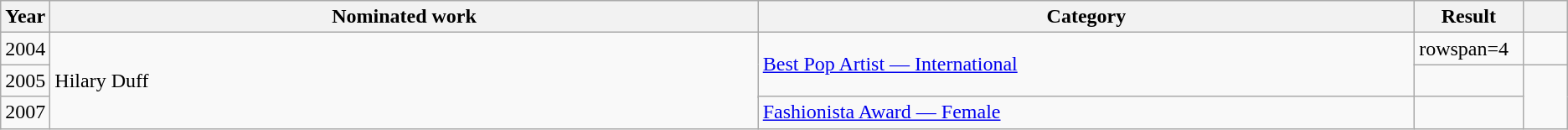<table class="wikitable sortable">
<tr>
<th scope="col" style="width:1em;">Year</th>
<th scope="col" style="width:39em;">Nominated work</th>
<th scope="col" style="width:36em;">Category</th>
<th scope="col" style="width:5em;">Result</th>
<th scope="col" style="width:2em;" class="unsortable"></th>
</tr>
<tr>
<td>2004</td>
<td rowspan=4>Hilary Duff</td>
<td rowspan=3><a href='#'>Best Pop Artist — International</a></td>
<td>rowspan=4 </td>
<td style="text-align:center;"></td>
</tr>
<tr>
<td>2005</td>
<td style="text-align:center;"></td>
</tr>
<tr>
<td rowspan=2>2007</td>
<td style="text-align:center;" rowspan=2></td>
</tr>
<tr>
<td><a href='#'>Fashionista Award — Female</a></td>
</tr>
</table>
